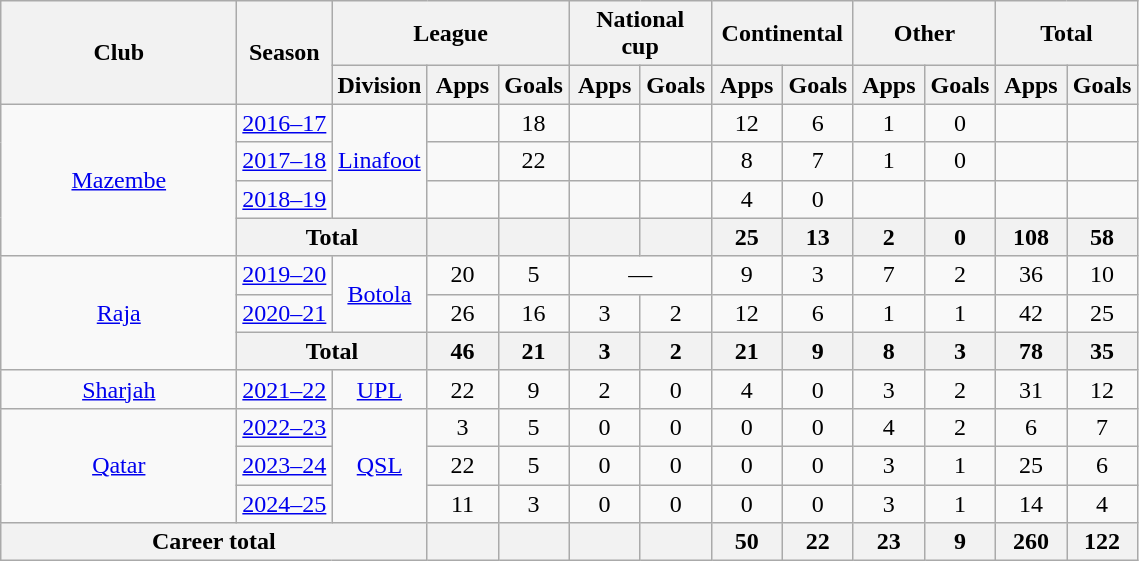<table class="wikitable" style="text-align:center">
<tr>
<th rowspan="2" width="150">Club</th>
<th rowspan="2">Season</th>
<th colspan="3">League</th>
<th colspan="2">National cup</th>
<th colspan="2">Continental</th>
<th colspan="2">Other</th>
<th colspan="2">Total</th>
</tr>
<tr>
<th>Division</th>
<th width="40">Apps</th>
<th width="40">Goals</th>
<th width="40">Apps</th>
<th width="40">Goals</th>
<th width="40">Apps</th>
<th width="40">Goals</th>
<th width="40">Apps</th>
<th width="40">Goals</th>
<th width="40">Apps</th>
<th width="40">Goals</th>
</tr>
<tr>
<td rowspan="4"><a href='#'>Mazembe</a></td>
<td><a href='#'>2016–17</a></td>
<td rowspan="3"><a href='#'>Linafoot</a></td>
<td></td>
<td>18</td>
<td></td>
<td></td>
<td>12</td>
<td>6</td>
<td>1</td>
<td>0</td>
<td></td>
<td></td>
</tr>
<tr>
<td><a href='#'>2017–18</a></td>
<td></td>
<td>22</td>
<td></td>
<td></td>
<td>8</td>
<td>7</td>
<td>1</td>
<td>0</td>
<td></td>
<td></td>
</tr>
<tr>
<td><a href='#'>2018–19</a></td>
<td></td>
<td></td>
<td></td>
<td></td>
<td>4</td>
<td>0</td>
<td></td>
<td></td>
<td></td>
<td></td>
</tr>
<tr>
<th colspan="2">Total</th>
<th></th>
<th></th>
<th></th>
<th></th>
<th>25</th>
<th>13</th>
<th>2</th>
<th>0</th>
<th>108</th>
<th>58</th>
</tr>
<tr>
<td rowspan="3"><a href='#'>Raja</a></td>
<td><a href='#'>2019–20</a></td>
<td rowspan="2"><a href='#'>Botola</a></td>
<td>20</td>
<td>5</td>
<td colspan="2">—</td>
<td>9</td>
<td>3</td>
<td>7</td>
<td>2</td>
<td>36</td>
<td>10</td>
</tr>
<tr>
<td><a href='#'>2020–21</a></td>
<td>26</td>
<td>16</td>
<td>3</td>
<td>2</td>
<td>12</td>
<td>6</td>
<td>1</td>
<td>1</td>
<td>42</td>
<td>25</td>
</tr>
<tr>
<th colspan="2">Total</th>
<th>46</th>
<th>21</th>
<th>3</th>
<th>2</th>
<th>21</th>
<th>9</th>
<th>8</th>
<th>3</th>
<th>78</th>
<th>35</th>
</tr>
<tr>
<td><a href='#'>Sharjah</a></td>
<td><a href='#'>2021–22</a></td>
<td><a href='#'>UPL</a></td>
<td>22</td>
<td>9</td>
<td>2</td>
<td>0</td>
<td>4</td>
<td>0</td>
<td>3</td>
<td>2</td>
<td>31</td>
<td>12</td>
</tr>
<tr>
<td rowspan="3"><a href='#'>Qatar</a></td>
<td><a href='#'>2022–23</a></td>
<td rowspan="3"><a href='#'>QSL</a></td>
<td>3</td>
<td>5</td>
<td>0</td>
<td>0</td>
<td>0</td>
<td>0</td>
<td>4</td>
<td>2</td>
<td>6</td>
<td>7</td>
</tr>
<tr>
<td><a href='#'>2023–24</a></td>
<td>22</td>
<td>5</td>
<td>0</td>
<td>0</td>
<td>0</td>
<td>0</td>
<td>3</td>
<td>1</td>
<td>25</td>
<td>6</td>
</tr>
<tr>
<td><a href='#'>2024–25</a></td>
<td>11</td>
<td>3</td>
<td>0</td>
<td>0</td>
<td>0</td>
<td>0</td>
<td>3</td>
<td>1</td>
<td>14</td>
<td>4</td>
</tr>
<tr>
<th colspan="3">Career total</th>
<th></th>
<th></th>
<th></th>
<th></th>
<th>50</th>
<th>22</th>
<th>23</th>
<th>9</th>
<th>260</th>
<th>122</th>
</tr>
</table>
